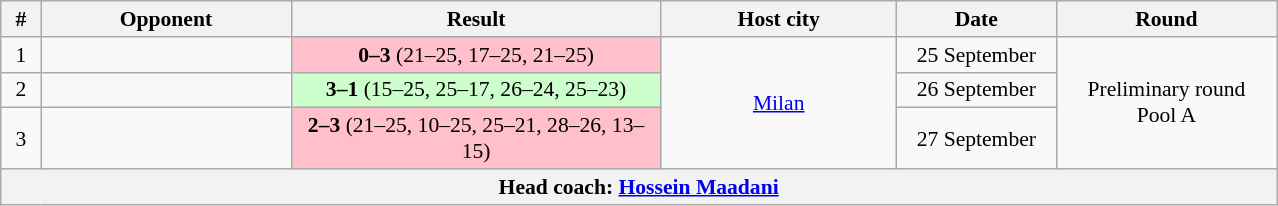<table class="wikitable" style="text-align: center;font-size:90%;">
<tr>
<th width=20>#</th>
<th width=160>Opponent</th>
<th width=240>Result</th>
<th width=150>Host city</th>
<th width=100>Date</th>
<th width=140>Round</th>
</tr>
<tr>
<td>1</td>
<td align=left></td>
<td bgcolor=pink><strong>0–3</strong> (21–25, 17–25, 21–25)</td>
<td rowspan=3> <a href='#'>Milan</a></td>
<td>25 September</td>
<td rowspan=3>Preliminary round<br>Pool A</td>
</tr>
<tr>
<td>2</td>
<td align=left></td>
<td bgcolor=ccffcc><strong>3–1</strong> (15–25, 25–17, 26–24, 25–23)</td>
<td>26 September</td>
</tr>
<tr>
<td>3</td>
<td align=left></td>
<td bgcolor=pink><strong>2–3</strong> (21–25, 10–25, 25–21, 28–26, 13–15)</td>
<td>27 September</td>
</tr>
<tr>
<th colspan=6>Head coach:  <a href='#'>Hossein Maadani</a></th>
</tr>
</table>
